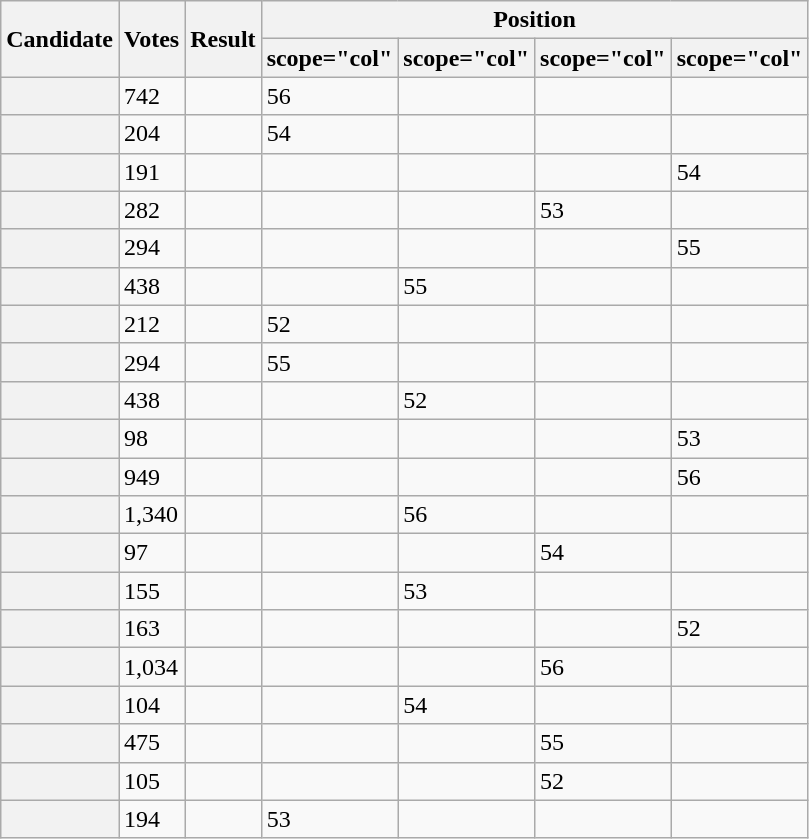<table class="wikitable sortable defaultright col3left">
<tr>
<th scope="col" rowspan="2">Candidate</th>
<th scope="col" rowspan="2">Votes</th>
<th scope="col" rowspan="2">Result</th>
<th scope="col" colspan="4">Position</th>
</tr>
<tr>
<th>scope="col" </th>
<th>scope="col" </th>
<th>scope="col" </th>
<th>scope="col" </th>
</tr>
<tr>
<th scope="row"></th>
<td>742</td>
<td></td>
<td>56</td>
<td></td>
<td></td>
<td></td>
</tr>
<tr>
<th scope="row"></th>
<td>204</td>
<td></td>
<td>54</td>
<td></td>
<td></td>
<td></td>
</tr>
<tr>
<th scope="row"></th>
<td>191</td>
<td></td>
<td></td>
<td></td>
<td></td>
<td>54</td>
</tr>
<tr>
<th scope="row"></th>
<td>282</td>
<td></td>
<td></td>
<td></td>
<td>53</td>
<td></td>
</tr>
<tr>
<th scope="row"></th>
<td>294</td>
<td></td>
<td></td>
<td></td>
<td></td>
<td>55</td>
</tr>
<tr>
<th scope="row"></th>
<td>438</td>
<td></td>
<td></td>
<td>55</td>
<td></td>
<td></td>
</tr>
<tr>
<th scope="row"></th>
<td>212</td>
<td></td>
<td>52</td>
<td></td>
<td></td>
<td></td>
</tr>
<tr>
<th scope="row"></th>
<td>294</td>
<td></td>
<td>55</td>
<td></td>
<td></td>
<td></td>
</tr>
<tr>
<th scope="row"></th>
<td>438</td>
<td></td>
<td></td>
<td>52</td>
<td></td>
<td></td>
</tr>
<tr>
<th scope="row"></th>
<td>98</td>
<td></td>
<td></td>
<td></td>
<td></td>
<td>53</td>
</tr>
<tr>
<th scope="row"></th>
<td>949</td>
<td></td>
<td></td>
<td></td>
<td></td>
<td>56</td>
</tr>
<tr>
<th scope="row"></th>
<td>1,340</td>
<td></td>
<td></td>
<td>56</td>
<td></td>
<td></td>
</tr>
<tr>
<th scope="row"></th>
<td>97</td>
<td></td>
<td></td>
<td></td>
<td>54</td>
<td></td>
</tr>
<tr>
<th scope="row"></th>
<td>155</td>
<td></td>
<td></td>
<td>53</td>
<td></td>
<td></td>
</tr>
<tr>
<th scope="row"></th>
<td>163</td>
<td></td>
<td></td>
<td></td>
<td></td>
<td>52</td>
</tr>
<tr>
<th scope="row"></th>
<td>1,034</td>
<td></td>
<td></td>
<td></td>
<td>56</td>
<td></td>
</tr>
<tr>
<th scope="row"></th>
<td>104</td>
<td></td>
<td></td>
<td>54</td>
<td></td>
<td></td>
</tr>
<tr>
<th scope="row"></th>
<td>475</td>
<td></td>
<td></td>
<td></td>
<td>55</td>
<td></td>
</tr>
<tr>
<th scope="row"></th>
<td>105</td>
<td></td>
<td></td>
<td></td>
<td>52</td>
<td></td>
</tr>
<tr>
<th scope="row"></th>
<td>194</td>
<td></td>
<td>53</td>
<td></td>
<td></td>
<td></td>
</tr>
</table>
